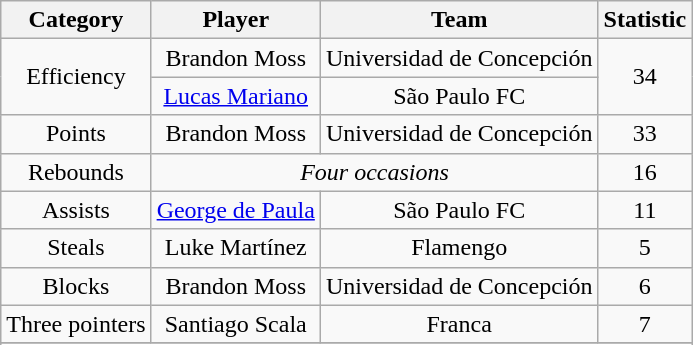<table class="wikitable" style="text-align:center;">
<tr>
<th>Category</th>
<th>Player</th>
<th>Team</th>
<th>Statistic</th>
</tr>
<tr>
<td rowspan=2>Efficiency</td>
<td> Brandon Moss</td>
<td>Universidad de Concepción</td>
<td rowspan=2>34</td>
</tr>
<tr>
<td> <a href='#'>Lucas Mariano</a></td>
<td>São Paulo FC</td>
</tr>
<tr>
<td>Points</td>
<td> Brandon Moss</td>
<td>Universidad de Concepción</td>
<td>33</td>
</tr>
<tr>
<td>Rebounds</td>
<td colspan=2><em>Four occasions</em></td>
<td>16</td>
</tr>
<tr>
<td>Assists</td>
<td> <a href='#'>George de Paula</a></td>
<td>São Paulo FC</td>
<td>11</td>
</tr>
<tr>
<td>Steals</td>
<td> Luke Martínez</td>
<td>Flamengo</td>
<td>5</td>
</tr>
<tr>
<td>Blocks</td>
<td> Brandon Moss</td>
<td>Universidad de Concepción</td>
<td>6</td>
</tr>
<tr>
<td>Three pointers</td>
<td> Santiago Scala</td>
<td>Franca</td>
<td>7</td>
</tr>
<tr>
</tr>
<tr>
</tr>
</table>
